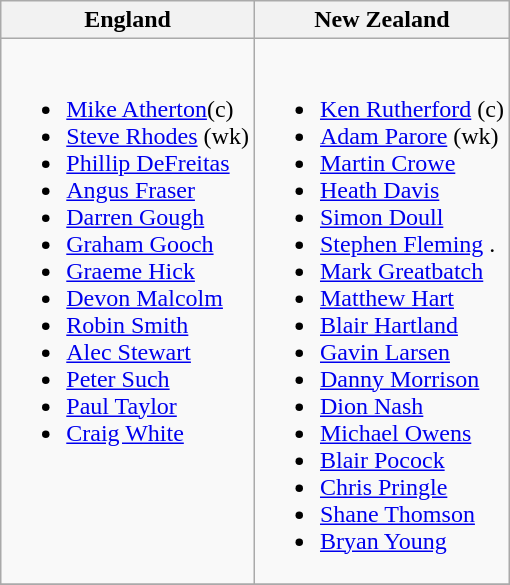<table class="wikitable">
<tr>
<th>England</th>
<th>New Zealand</th>
</tr>
<tr valign="top">
<td><br><ul><li><a href='#'>Mike Atherton</a>(c)</li><li><a href='#'>Steve Rhodes</a> (wk)</li><li><a href='#'>Phillip DeFreitas</a></li><li><a href='#'>Angus Fraser</a></li><li><a href='#'>Darren Gough</a></li><li><a href='#'>Graham Gooch</a></li><li><a href='#'>Graeme Hick</a></li><li><a href='#'>Devon Malcolm</a></li><li><a href='#'>Robin Smith</a></li><li><a href='#'>Alec Stewart</a></li><li><a href='#'>Peter Such</a></li><li><a href='#'>Paul Taylor</a></li><li><a href='#'>Craig White</a></li></ul></td>
<td><br><ul><li><a href='#'>Ken Rutherford</a> (c)</li><li><a href='#'>Adam Parore</a> (wk)</li><li><a href='#'>Martin Crowe</a></li><li><a href='#'>Heath Davis</a></li><li><a href='#'>Simon Doull</a></li><li><a href='#'>Stephen Fleming</a>                  .</li><li><a href='#'>Mark Greatbatch</a></li><li><a href='#'>Matthew Hart</a></li><li><a href='#'>Blair Hartland</a></li><li><a href='#'>Gavin Larsen</a></li><li><a href='#'>Danny Morrison</a></li><li><a href='#'>Dion Nash</a></li><li><a href='#'>Michael Owens</a></li><li><a href='#'>Blair Pocock</a></li><li><a href='#'>Chris Pringle</a></li><li><a href='#'>Shane Thomson</a></li><li><a href='#'>Bryan Young</a></li></ul></td>
</tr>
<tr>
</tr>
</table>
